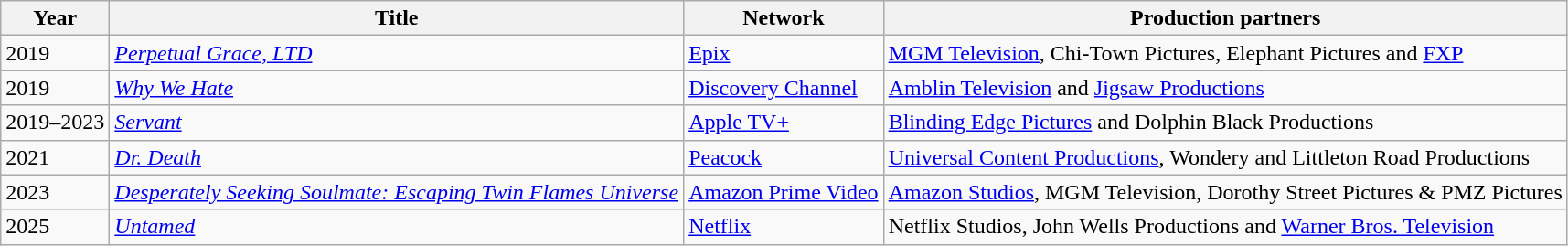<table class="wikitable sortable">
<tr>
<th>Year</th>
<th>Title</th>
<th>Network</th>
<th>Production partners</th>
</tr>
<tr>
<td>2019</td>
<td><em><a href='#'>Perpetual Grace, LTD</a></em></td>
<td><a href='#'>Epix</a></td>
<td><a href='#'>MGM Television</a>, Chi-Town Pictures, Elephant Pictures and <a href='#'>FXP</a></td>
</tr>
<tr>
<td>2019</td>
<td><em><a href='#'>Why We Hate</a></em></td>
<td><a href='#'>Discovery Channel</a></td>
<td><a href='#'>Amblin Television</a> and <a href='#'>Jigsaw Productions</a></td>
</tr>
<tr>
<td>2019–2023</td>
<td><em><a href='#'>Servant</a></em></td>
<td><a href='#'>Apple TV+</a></td>
<td><a href='#'>Blinding Edge Pictures</a> and Dolphin Black Productions</td>
</tr>
<tr>
<td>2021</td>
<td><em><a href='#'>Dr. Death</a></em></td>
<td><a href='#'>Peacock</a></td>
<td><a href='#'>Universal Content Productions</a>, Wondery and Littleton Road Productions</td>
</tr>
<tr>
<td>2023</td>
<td><em><a href='#'>Desperately Seeking Soulmate: Escaping Twin Flames Universe</a></em></td>
<td><a href='#'>Amazon Prime Video</a></td>
<td><a href='#'>Amazon Studios</a>, MGM Television, Dorothy Street Pictures & PMZ Pictures</td>
</tr>
<tr>
<td>2025</td>
<td><em><a href='#'>Untamed</a></em></td>
<td><a href='#'>Netflix</a></td>
<td>Netflix Studios, John Wells Productions and <a href='#'>Warner Bros. Television</a></td>
</tr>
</table>
